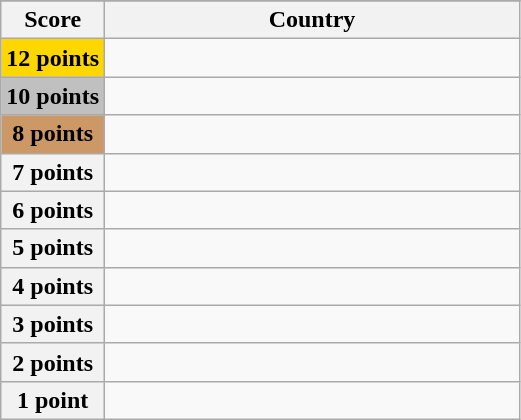<table class="wikitable">
<tr>
</tr>
<tr>
<th scope="col" width="20%">Score</th>
<th scope="col">Country</th>
</tr>
<tr>
<th scope="row" style="background:gold">12 points</th>
<td></td>
</tr>
<tr>
<th scope="row" style="background:silver">10 points</th>
<td></td>
</tr>
<tr>
<th scope="row" style="background:#CC9966">8 points</th>
<td></td>
</tr>
<tr>
<th scope="row">7 points</th>
<td></td>
</tr>
<tr>
<th scope="row">6 points</th>
<td></td>
</tr>
<tr>
<th scope="row">5 points</th>
<td></td>
</tr>
<tr>
<th scope="row">4 points</th>
<td></td>
</tr>
<tr>
<th scope="row">3 points</th>
<td></td>
</tr>
<tr>
<th scope="row">2 points</th>
<td></td>
</tr>
<tr>
<th scope="row">1 point</th>
<td></td>
</tr>
</table>
